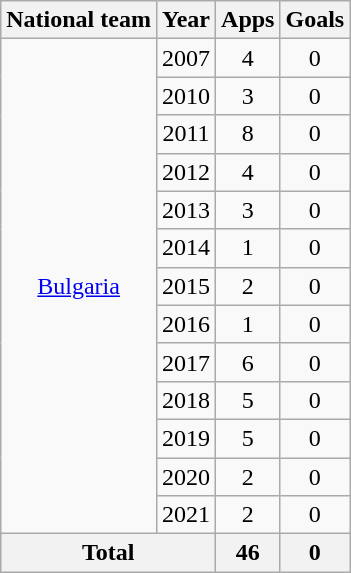<table class="wikitable" style="text-align:center">
<tr>
<th>National team</th>
<th>Year</th>
<th>Apps</th>
<th>Goals</th>
</tr>
<tr>
<td rowspan="13"><a href='#'>Bulgaria</a></td>
<td>2007</td>
<td>4</td>
<td>0</td>
</tr>
<tr>
<td>2010</td>
<td>3</td>
<td>0</td>
</tr>
<tr>
<td>2011</td>
<td>8</td>
<td>0</td>
</tr>
<tr>
<td>2012</td>
<td>4</td>
<td>0</td>
</tr>
<tr>
<td>2013</td>
<td>3</td>
<td>0</td>
</tr>
<tr>
<td>2014</td>
<td>1</td>
<td>0</td>
</tr>
<tr>
<td>2015</td>
<td>2</td>
<td>0</td>
</tr>
<tr>
<td>2016</td>
<td>1</td>
<td>0</td>
</tr>
<tr>
<td>2017</td>
<td>6</td>
<td>0</td>
</tr>
<tr>
<td>2018</td>
<td>5</td>
<td>0</td>
</tr>
<tr>
<td>2019</td>
<td>5</td>
<td>0</td>
</tr>
<tr>
<td>2020</td>
<td>2</td>
<td>0</td>
</tr>
<tr>
<td>2021</td>
<td>2</td>
<td>0</td>
</tr>
<tr>
<th colspan="2">Total</th>
<th>46</th>
<th>0</th>
</tr>
</table>
